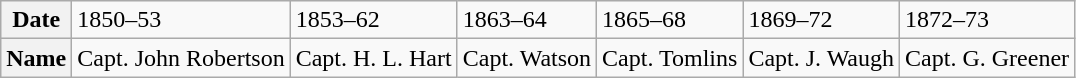<table class="wikitable">
<tr>
<th>Date</th>
<td>1850–53</td>
<td>1853–62</td>
<td>1863–64</td>
<td>1865–68</td>
<td>1869–72</td>
<td>1872–73</td>
</tr>
<tr>
<th>Name</th>
<td>Capt. John Robertson</td>
<td>Capt. H. L. Hart</td>
<td>Capt. Watson</td>
<td>Capt. Tomlins</td>
<td>Capt. J. Waugh</td>
<td>Capt. G. Greener</td>
</tr>
</table>
